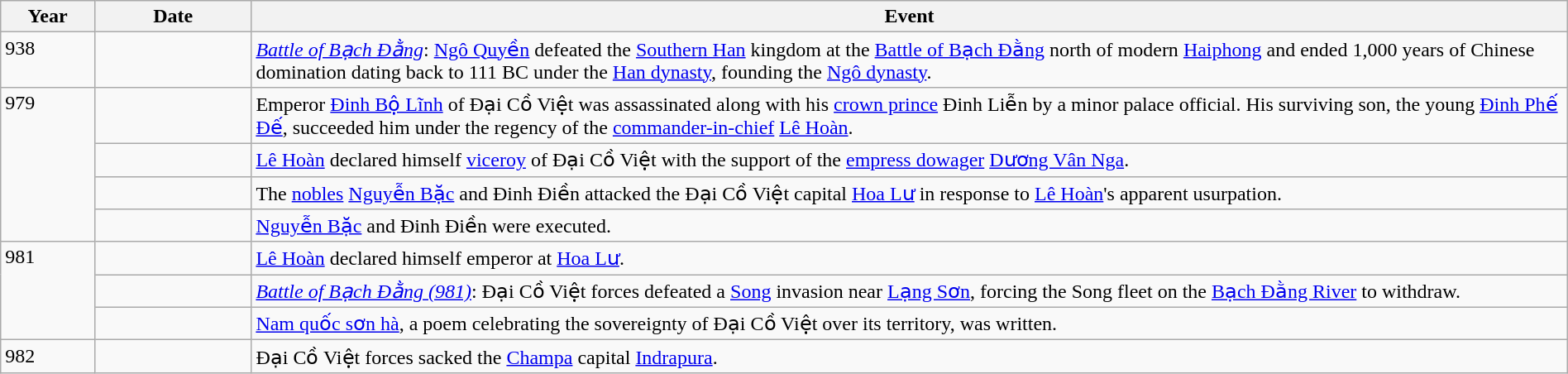<table class="wikitable" width="100%">
<tr>
<th style="width:6%">Year</th>
<th style="width:10%">Date</th>
<th>Event</th>
</tr>
<tr>
<td rowspan="1" valign="top">938</td>
<td></td>
<td><em><a href='#'>Battle of Bạch Đằng</a></em>: <a href='#'>Ngô Quyền</a> defeated the <a href='#'>Southern Han</a> kingdom at the <a href='#'>Battle of Bạch Đằng</a> north of modern <a href='#'>Haiphong</a> and ended 1,000 years of Chinese domination dating back to 111 BC under the <a href='#'>Han dynasty</a>, founding the <a href='#'>Ngô dynasty</a>.</td>
</tr>
<tr>
<td rowspan="4" valign="top">979</td>
<td></td>
<td>Emperor <a href='#'>Đinh Bộ Lĩnh</a> of Đại Cồ Việt was assassinated along with his <a href='#'>crown prince</a> Đinh Liễn by a minor palace official. His surviving son, the young <a href='#'>Đinh Phế Đế</a>, succeeded him under the regency of the <a href='#'>commander-in-chief</a> <a href='#'>Lê Hoàn</a>.</td>
</tr>
<tr>
<td></td>
<td><a href='#'>Lê Hoàn</a> declared himself <a href='#'>viceroy</a> of Đại Cồ Việt with the support of the <a href='#'>empress dowager</a> <a href='#'>Dương Vân Nga</a>.</td>
</tr>
<tr>
<td></td>
<td>The <a href='#'>nobles</a> <a href='#'>Nguyễn Bặc</a> and Đinh Điền attacked the Đại Cồ Việt capital <a href='#'>Hoa Lư</a> in response to <a href='#'>Lê Hoàn</a>'s apparent usurpation.</td>
</tr>
<tr>
<td></td>
<td><a href='#'>Nguyễn Bặc</a> and Đinh Điền were executed.</td>
</tr>
<tr>
<td rowspan="3" valign="top">981</td>
<td></td>
<td><a href='#'>Lê Hoàn</a> declared himself emperor at <a href='#'>Hoa Lư</a>.</td>
</tr>
<tr>
<td></td>
<td><em><a href='#'>Battle of Bạch Đằng (981)</a></em>: Đại Cồ Việt forces defeated a <a href='#'>Song</a> invasion near <a href='#'>Lạng Sơn</a>, forcing the Song fleet on the <a href='#'>Bạch Đằng River</a> to withdraw.</td>
</tr>
<tr>
<td></td>
<td><a href='#'>Nam quốc sơn hà</a>, a poem celebrating the sovereignty of Đại Cồ Việt over its territory, was written.</td>
</tr>
<tr>
<td>982</td>
<td></td>
<td>Đại Cồ Việt forces sacked the <a href='#'>Champa</a> capital <a href='#'>Indrapura</a>.</td>
</tr>
</table>
